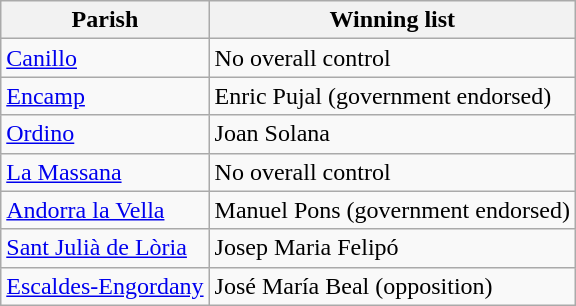<table class="wikitable">
<tr>
<th>Parish</th>
<th>Winning list</th>
</tr>
<tr>
<td><a href='#'>Canillo</a></td>
<td>No overall control</td>
</tr>
<tr>
<td><a href='#'>Encamp</a></td>
<td>Enric Pujal (government endorsed)</td>
</tr>
<tr>
<td><a href='#'>Ordino</a></td>
<td>Joan Solana</td>
</tr>
<tr>
<td><a href='#'>La Massana</a></td>
<td>No overall control</td>
</tr>
<tr>
<td><a href='#'>Andorra la Vella</a></td>
<td>Manuel Pons (government endorsed)</td>
</tr>
<tr>
<td><a href='#'>Sant Julià de Lòria</a></td>
<td>Josep Maria Felipó</td>
</tr>
<tr>
<td><a href='#'>Escaldes-Engordany</a></td>
<td>José María Beal (opposition)</td>
</tr>
</table>
